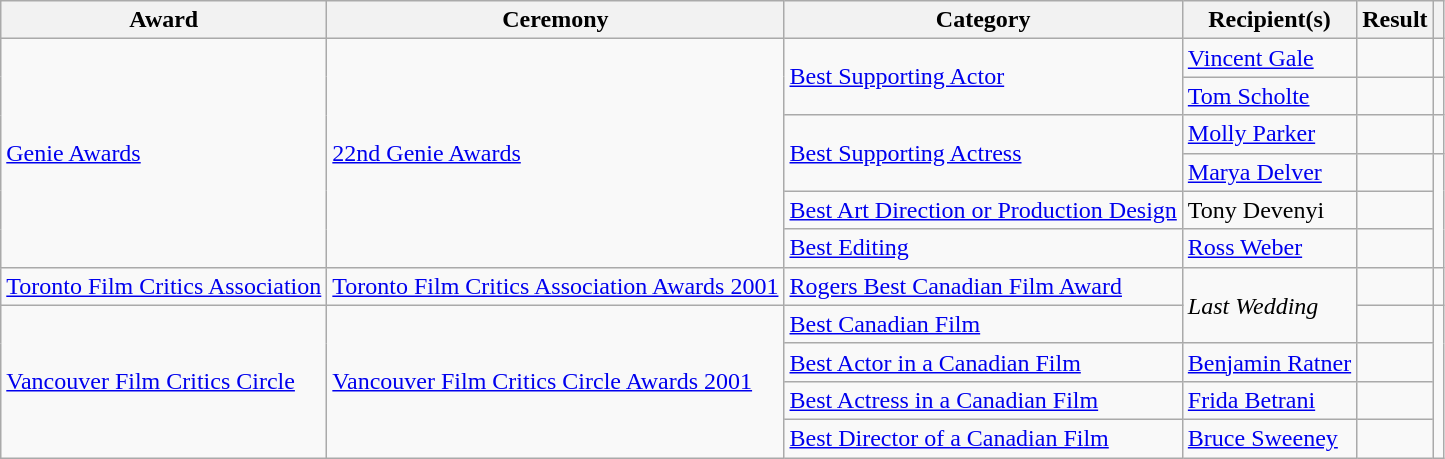<table class="wikitable plainrowheaders sortable">
<tr>
<th scope="col">Award</th>
<th scope="col">Ceremony</th>
<th scope="col">Category</th>
<th scope="col">Recipient(s)</th>
<th scope="col">Result</th>
<th scope="col" class="unsortable"></th>
</tr>
<tr>
<td rowspan=6><a href='#'>Genie Awards</a></td>
<td rowspan=6><a href='#'>22nd Genie Awards</a></td>
<td rowspan=2><a href='#'>Best Supporting Actor</a></td>
<td><a href='#'>Vincent Gale</a></td>
<td></td>
<td></td>
</tr>
<tr>
<td><a href='#'>Tom Scholte</a></td>
<td></td>
<td></td>
</tr>
<tr>
<td rowspan=2><a href='#'>Best Supporting Actress</a></td>
<td><a href='#'>Molly Parker</a></td>
<td></td>
<td></td>
</tr>
<tr>
<td><a href='#'>Marya Delver</a></td>
<td></td>
<td rowspan=3></td>
</tr>
<tr>
<td><a href='#'>Best Art Direction or Production Design</a></td>
<td>Tony Devenyi</td>
<td></td>
</tr>
<tr>
<td><a href='#'>Best Editing</a></td>
<td><a href='#'>Ross Weber</a></td>
<td></td>
</tr>
<tr>
<td><a href='#'>Toronto Film Critics Association</a></td>
<td><a href='#'>Toronto Film Critics Association Awards 2001</a></td>
<td><a href='#'>Rogers Best Canadian Film Award</a></td>
<td rowspan=2><em>Last Wedding</em></td>
<td></td>
<td></td>
</tr>
<tr>
<td rowspan=4><a href='#'>Vancouver Film Critics Circle</a></td>
<td rowspan=4><a href='#'>Vancouver Film Critics Circle Awards 2001</a></td>
<td><a href='#'>Best Canadian Film</a></td>
<td></td>
<td rowspan=4></td>
</tr>
<tr>
<td><a href='#'>Best Actor in a Canadian Film</a></td>
<td><a href='#'>Benjamin Ratner</a></td>
<td></td>
</tr>
<tr>
<td><a href='#'>Best Actress in a Canadian Film</a></td>
<td><a href='#'>Frida Betrani</a></td>
<td></td>
</tr>
<tr>
<td><a href='#'>Best Director of a Canadian Film</a></td>
<td><a href='#'>Bruce Sweeney</a></td>
<td></td>
</tr>
</table>
